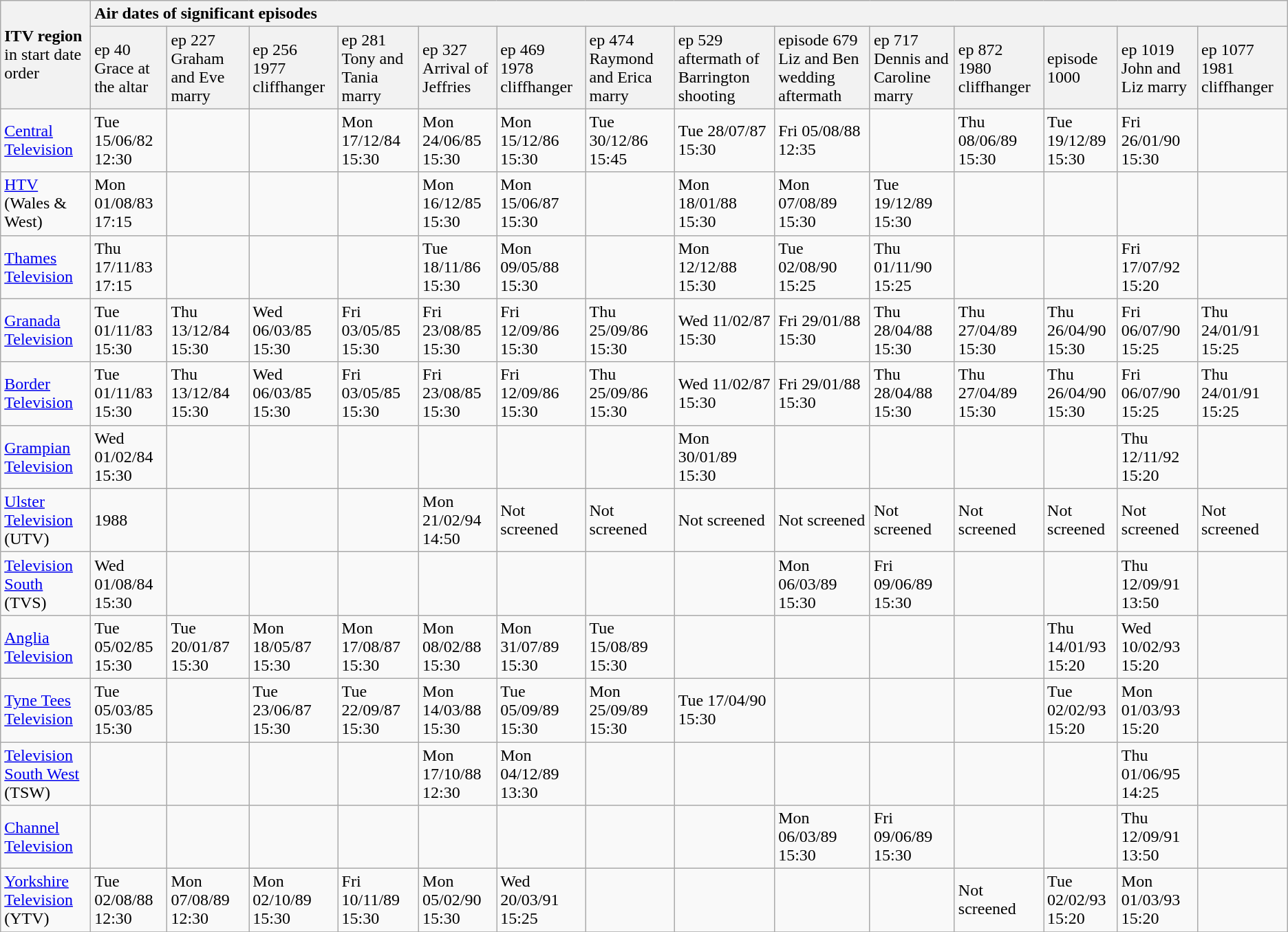<table class="wikitable">
<tr>
<td rowspan="2" bgcolor="#f2f2f2"><div><strong>ITV region</strong> in start date order</div></td>
<td colspan="14" bgcolor="#f2f2f2"><div><strong>Air dates of significant episodes</strong></div></td>
</tr>
<tr>
<td bgcolor="#f2f2f2"><div>ep 40 Grace at the altar</div></td>
<td bgcolor="#f2f2f2"><div>ep 227 Graham and Eve marry</div></td>
<td bgcolor="#f2f2f2"><div>ep 256 1977 cliffhanger</div></td>
<td bgcolor="#f2f2f2"><div>ep 281 Tony and Tania marry</div></td>
<td bgcolor="#f2f2f2"><div>ep 327 Arrival of Jeffries</div></td>
<td bgcolor="#f2f2f2"><div>ep 469 1978 cliffhanger</div></td>
<td bgcolor="#f2f2f2"><div>ep 474 Raymond and Erica marry</div></td>
<td bgcolor="#f2f2f2"><div>ep 529 aftermath of Barrington shooting</div></td>
<td bgcolor="#f2f2f2"><div>episode 679 Liz and Ben wedding aftermath</div></td>
<td bgcolor="#f2f2f2"><div>ep 717 Dennis and Caroline marry</div></td>
<td bgcolor="#f2f2f2"><div>ep 872 1980 cliffhanger</div></td>
<td bgcolor="#f2f2f2"><div>episode 1000</div></td>
<td bgcolor="#f2f2f2"><div>ep 1019 John and Liz marry</div></td>
<td bgcolor="#f2f2f2"><div>ep 1077 1981 cliffhanger</div></td>
</tr>
<tr>
<td><a href='#'>Central Television</a></td>
<td>Tue 15/06/82 12:30</td>
<td></td>
<td></td>
<td>Mon 17/12/84 15:30</td>
<td>Mon 24/06/85 15:30</td>
<td>Mon 15/12/86 15:30</td>
<td>Tue 30/12/86 15:45</td>
<td>Tue 28/07/87 15:30</td>
<td>Fri 05/08/88 12:35</td>
<td></td>
<td>Thu 08/06/89 15:30</td>
<td>Tue 19/12/89 15:30</td>
<td>Fri 26/01/90 15:30</td>
<td></td>
</tr>
<tr>
<td><a href='#'>HTV</a> (Wales & West)</td>
<td>Mon 01/08/83 17:15</td>
<td></td>
<td></td>
<td></td>
<td>Mon 16/12/85 15:30</td>
<td>Mon 15/06/87 15:30</td>
<td></td>
<td>Mon 18/01/88 15:30</td>
<td>Mon 07/08/89 15:30</td>
<td>Tue 19/12/89 15:30</td>
<td></td>
<td></td>
<td></td>
<td></td>
</tr>
<tr>
<td><a href='#'>Thames Television</a></td>
<td>Thu 17/11/83 17:15</td>
<td></td>
<td></td>
<td></td>
<td>Tue 18/11/86 15:30</td>
<td>Mon 09/05/88 15:30</td>
<td></td>
<td>Mon 12/12/88 15:30</td>
<td>Tue 02/08/90 15:25</td>
<td>Thu 01/11/90 15:25</td>
<td></td>
<td></td>
<td>Fri 17/07/92 15:20</td>
<td></td>
</tr>
<tr>
<td><a href='#'>Granada Television</a></td>
<td>Tue 01/11/83 15:30</td>
<td>Thu 13/12/84 15:30</td>
<td>Wed 06/03/85 15:30</td>
<td>Fri 03/05/85 15:30</td>
<td>Fri 23/08/85 15:30</td>
<td>Fri 12/09/86 15:30</td>
<td>Thu 25/09/86 15:30</td>
<td>Wed 11/02/87 15:30</td>
<td>Fri 29/01/88 15:30</td>
<td>Thu 28/04/88 15:30</td>
<td>Thu 27/04/89 15:30</td>
<td>Thu 26/04/90 15:30</td>
<td>Fri 06/07/90 15:25</td>
<td>Thu 24/01/91 15:25</td>
</tr>
<tr>
<td><a href='#'>Border Television</a></td>
<td>Tue 01/11/83 15:30</td>
<td>Thu 13/12/84 15:30</td>
<td>Wed 06/03/85 15:30</td>
<td>Fri 03/05/85 15:30</td>
<td>Fri 23/08/85 15:30</td>
<td>Fri 12/09/86 15:30</td>
<td>Thu 25/09/86 15:30</td>
<td>Wed 11/02/87 15:30</td>
<td>Fri 29/01/88 15:30</td>
<td>Thu 28/04/88 15:30</td>
<td>Thu 27/04/89 15:30</td>
<td>Thu 26/04/90 15:30</td>
<td>Fri 06/07/90 15:25</td>
<td>Thu 24/01/91 15:25</td>
</tr>
<tr>
<td><a href='#'>Grampian Television</a></td>
<td>Wed 01/02/84 15:30</td>
<td></td>
<td></td>
<td></td>
<td></td>
<td></td>
<td></td>
<td>Mon 30/01/89 15:30</td>
<td></td>
<td></td>
<td></td>
<td></td>
<td>Thu 12/11/92 15:20</td>
<td></td>
</tr>
<tr>
<td><a href='#'>Ulster Television</a> (UTV)</td>
<td>1988</td>
<td></td>
<td></td>
<td></td>
<td>Mon 21/02/94 14:50</td>
<td>Not screened</td>
<td>Not screened</td>
<td>Not screened</td>
<td>Not screened</td>
<td>Not screened</td>
<td>Not screened</td>
<td>Not screened</td>
<td>Not screened</td>
<td>Not screened</td>
</tr>
<tr>
<td><a href='#'>Television South</a> (TVS)</td>
<td>Wed 01/08/84 15:30</td>
<td></td>
<td></td>
<td></td>
<td></td>
<td></td>
<td></td>
<td></td>
<td>Mon 06/03/89 15:30</td>
<td>Fri 09/06/89 15:30</td>
<td></td>
<td></td>
<td>Thu 12/09/91 13:50</td>
<td></td>
</tr>
<tr>
<td><a href='#'>Anglia Television</a></td>
<td>Tue 05/02/85 15:30</td>
<td>Tue 20/01/87 15:30</td>
<td>Mon 18/05/87 15:30</td>
<td>Mon 17/08/87 15:30</td>
<td>Mon 08/02/88 15:30</td>
<td>Mon 31/07/89 15:30</td>
<td>Tue 15/08/89 15:30</td>
<td></td>
<td></td>
<td></td>
<td></td>
<td>Thu 14/01/93 15:20</td>
<td>Wed 10/02/93 15:20</td>
<td></td>
</tr>
<tr>
<td><a href='#'>Tyne Tees Television</a></td>
<td>Tue 05/03/85 15:30</td>
<td></td>
<td>Tue 23/06/87 15:30</td>
<td>Tue 22/09/87 15:30</td>
<td>Mon 14/03/88 15:30</td>
<td>Tue 05/09/89 15:30</td>
<td>Mon 25/09/89 15:30</td>
<td>Tue 17/04/90 15:30</td>
<td></td>
<td></td>
<td></td>
<td>Tue 02/02/93 15:20</td>
<td>Mon 01/03/93 15:20</td>
<td></td>
</tr>
<tr>
<td><a href='#'>Television South West</a> (TSW)</td>
<td></td>
<td></td>
<td></td>
<td></td>
<td>Mon 17/10/88 12:30</td>
<td>Mon 04/12/89 13:30</td>
<td></td>
<td></td>
<td></td>
<td></td>
<td></td>
<td></td>
<td>Thu 01/06/95 14:25</td>
<td></td>
</tr>
<tr>
<td><a href='#'>Channel Television</a></td>
<td></td>
<td></td>
<td></td>
<td></td>
<td></td>
<td></td>
<td></td>
<td></td>
<td>Mon 06/03/89 15:30</td>
<td>Fri 09/06/89 15:30</td>
<td></td>
<td></td>
<td>Thu 12/09/91 13:50</td>
<td></td>
</tr>
<tr>
<td><a href='#'>Yorkshire Television</a> (YTV)</td>
<td>Tue 02/08/88 12:30</td>
<td>Mon 07/08/89 12:30</td>
<td>Mon 02/10/89 15:30</td>
<td>Fri 10/11/89 15:30</td>
<td>Mon 05/02/90 15:30</td>
<td>Wed 20/03/91 15:25</td>
<td></td>
<td></td>
<td></td>
<td></td>
<td>Not screened</td>
<td>Tue 02/02/93 15:20</td>
<td>Mon 01/03/93 15:20</td>
<td></td>
</tr>
<tr>
</tr>
</table>
